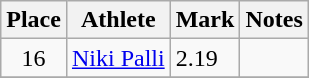<table class=wikitable>
<tr>
<th>Place</th>
<th>Athlete</th>
<th>Mark</th>
<th>Notes</th>
</tr>
<tr>
<td align=center>16</td>
<td><a href='#'>Niki Palli</a></td>
<td>2.19</td>
<td> </td>
</tr>
<tr>
</tr>
</table>
